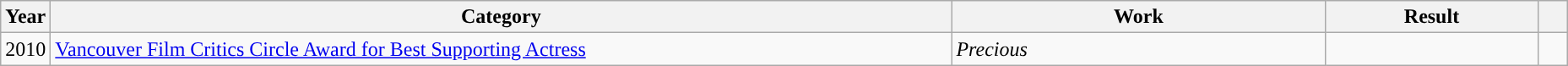<table class="wikitable">
<tr>
<th scope="col" style="width:1em;">Year</th>
<th scope="col" style="width:44em;">Category</th>
<th scope="col" style="width:18em;">Work</th>
<th scope="col" style="width:10em;">Result</th>
<th class="unsortable" style="width:1em;"></th>
</tr>
<tr>
<td>2010</td>
<td><a href='#'>Vancouver Film Critics Circle Award for Best Supporting Actress</a> </td>
<td><em>Precious</em></td>
<td></td>
<td></td>
</tr>
</table>
